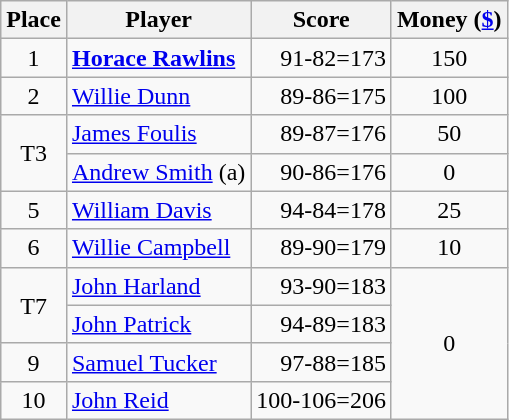<table class=wikitable>
<tr>
<th>Place</th>
<th>Player</th>
<th>Score</th>
<th>Money (<a href='#'>$</a>)</th>
</tr>
<tr>
<td align=center>1</td>
<td> <strong><a href='#'>Horace Rawlins</a></strong></td>
<td align=right>91-82=173</td>
<td align=center>150</td>
</tr>
<tr>
<td align=center>2</td>
<td> <a href='#'>Willie Dunn</a></td>
<td align=right>89-86=175</td>
<td align=center>100</td>
</tr>
<tr>
<td rowspan=2 align=center>T3</td>
<td> <a href='#'>James Foulis</a></td>
<td align=right>89-87=176</td>
<td align=center>50</td>
</tr>
<tr>
<td> <a href='#'>Andrew Smith</a> (a)</td>
<td align=right>90-86=176</td>
<td align=center>0</td>
</tr>
<tr>
<td align=center>5</td>
<td> <a href='#'>William Davis</a></td>
<td align=right>94-84=178</td>
<td align=center>25</td>
</tr>
<tr>
<td align=center>6</td>
<td> <a href='#'>Willie Campbell</a></td>
<td align=right>89-90=179</td>
<td align=center>10</td>
</tr>
<tr>
<td rowspan=2 align=center>T7</td>
<td> <a href='#'>John Harland</a></td>
<td align=right>93-90=183</td>
<td rowspan=4 align=center>0</td>
</tr>
<tr>
<td> <a href='#'>John Patrick</a></td>
<td align=right>94-89=183</td>
</tr>
<tr>
<td align=center>9</td>
<td> <a href='#'>Samuel Tucker</a></td>
<td align=right>97-88=185</td>
</tr>
<tr>
<td align=center>10</td>
<td> <a href='#'>John Reid</a></td>
<td align=right>100-106=206</td>
</tr>
</table>
